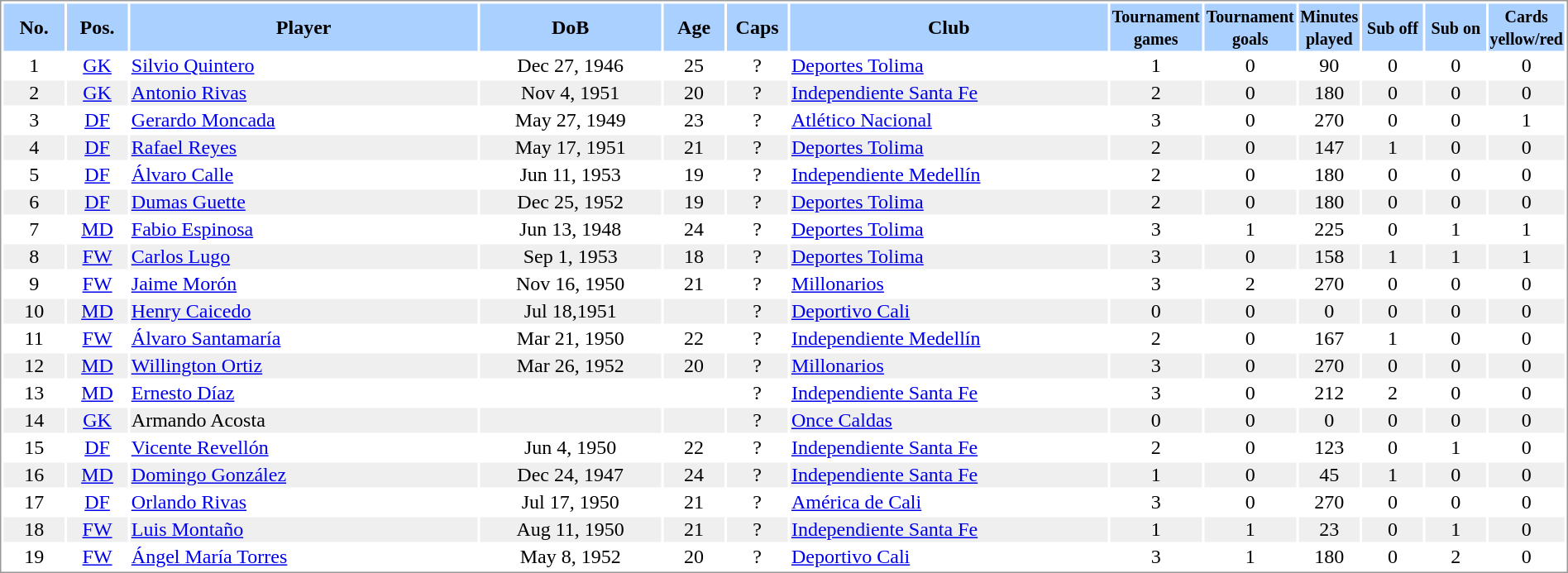<table border="0" width="100%" style="border: 1px solid #999; background-color:#FFFFFF; text-align:center">
<tr align="center" bgcolor="#AAD0FF">
<th width=4%>No.</th>
<th width=4%>Pos.</th>
<th width=23%>Player</th>
<th width=12%>DoB</th>
<th width=4%>Age</th>
<th width=4%>Caps</th>
<th width=21%>Club</th>
<th width=6%><small>Tournament<br>games</small></th>
<th width=6%><small>Tournament<br>goals</small></th>
<th width=4%><small>Minutes<br>played</small></th>
<th width=4%><small>Sub off</small></th>
<th width=4%><small>Sub on</small></th>
<th width=4%><small>Cards<br>yellow/red</small></th>
</tr>
<tr>
<td>1</td>
<td><a href='#'>GK</a></td>
<td align="left"><a href='#'>Silvio Quintero</a></td>
<td>Dec 27, 1946</td>
<td>25</td>
<td>?</td>
<td align="left"> <a href='#'>Deportes Tolima</a></td>
<td>1</td>
<td>0</td>
<td>90</td>
<td>0</td>
<td>0</td>
<td>0</td>
</tr>
<tr bgcolor="#EFEFEF">
<td>2</td>
<td><a href='#'>GK</a></td>
<td align="left"><a href='#'>Antonio Rivas</a></td>
<td>Nov 4, 1951</td>
<td>20</td>
<td>?</td>
<td align="left"> <a href='#'>Independiente Santa Fe</a></td>
<td>2</td>
<td>0</td>
<td>180</td>
<td>0</td>
<td>0</td>
<td>0</td>
</tr>
<tr>
<td>3</td>
<td><a href='#'>DF</a></td>
<td align="left"><a href='#'>Gerardo Moncada</a></td>
<td>May 27, 1949</td>
<td>23</td>
<td>?</td>
<td align="left"> <a href='#'>Atlético Nacional</a></td>
<td>3</td>
<td>0</td>
<td>270</td>
<td>0</td>
<td>0</td>
<td>1</td>
</tr>
<tr bgcolor="#EFEFEF">
<td>4</td>
<td><a href='#'>DF</a></td>
<td align="left"><a href='#'>Rafael Reyes</a></td>
<td>May 17, 1951</td>
<td>21</td>
<td>?</td>
<td align="left"> <a href='#'>Deportes Tolima</a></td>
<td>2</td>
<td>0</td>
<td>147</td>
<td>1</td>
<td>0</td>
<td>0</td>
</tr>
<tr>
<td>5</td>
<td><a href='#'>DF</a></td>
<td align="left"><a href='#'>Álvaro Calle</a></td>
<td>Jun 11, 1953</td>
<td>19</td>
<td>?</td>
<td align="left"> <a href='#'>Independiente Medellín</a></td>
<td>2</td>
<td>0</td>
<td>180</td>
<td>0</td>
<td>0</td>
<td>0</td>
</tr>
<tr bgcolor="#EFEFEF">
<td>6</td>
<td><a href='#'>DF</a></td>
<td align="left"><a href='#'>Dumas Guette</a></td>
<td>Dec 25, 1952</td>
<td>19</td>
<td>?</td>
<td align="left"> <a href='#'>Deportes Tolima</a></td>
<td>2</td>
<td>0</td>
<td>180</td>
<td>0</td>
<td>0</td>
<td>0</td>
</tr>
<tr>
<td>7</td>
<td><a href='#'>MD</a></td>
<td align="left"><a href='#'>Fabio Espinosa</a></td>
<td>Jun 13, 1948</td>
<td>24</td>
<td>?</td>
<td align="left"> <a href='#'>Deportes Tolima</a></td>
<td>3</td>
<td>1</td>
<td>225</td>
<td>0</td>
<td>1</td>
<td>1</td>
</tr>
<tr bgcolor="#EFEFEF">
<td>8</td>
<td><a href='#'>FW</a></td>
<td align="left"><a href='#'>Carlos Lugo</a></td>
<td>Sep 1, 1953</td>
<td>18</td>
<td>?</td>
<td align="left"> <a href='#'>Deportes Tolima</a></td>
<td>3</td>
<td>0</td>
<td>158</td>
<td>1</td>
<td>1</td>
<td>1</td>
</tr>
<tr>
<td>9</td>
<td><a href='#'>FW</a></td>
<td align="left"><a href='#'>Jaime Morón</a></td>
<td>Nov 16, 1950</td>
<td>21</td>
<td>?</td>
<td align="left"> <a href='#'>Millonarios</a></td>
<td>3</td>
<td>2</td>
<td>270</td>
<td>0</td>
<td>0</td>
<td>0</td>
</tr>
<tr bgcolor="#EFEFEF">
<td>10</td>
<td><a href='#'>MD</a></td>
<td align="left"><a href='#'>Henry Caicedo</a></td>
<td>Jul 18,1951</td>
<td></td>
<td>?</td>
<td align="left"> <a href='#'>Deportivo Cali</a></td>
<td>0</td>
<td>0</td>
<td>0</td>
<td>0</td>
<td>0</td>
<td>0</td>
</tr>
<tr>
<td>11</td>
<td><a href='#'>FW</a></td>
<td align="left"><a href='#'>Álvaro Santamaría</a></td>
<td>Mar 21, 1950</td>
<td>22</td>
<td>?</td>
<td align="left"> <a href='#'>Independiente Medellín</a></td>
<td>2</td>
<td>0</td>
<td>167</td>
<td>1</td>
<td>0</td>
<td>0</td>
</tr>
<tr bgcolor="#EFEFEF">
<td>12</td>
<td><a href='#'>MD</a></td>
<td align="left"><a href='#'>Willington Ortiz</a></td>
<td>Mar 26, 1952</td>
<td>20</td>
<td>?</td>
<td align="left"> <a href='#'>Millonarios</a></td>
<td>3</td>
<td>0</td>
<td>270</td>
<td>0</td>
<td>0</td>
<td>0</td>
</tr>
<tr>
<td>13</td>
<td><a href='#'>MD</a></td>
<td align="left"><a href='#'>Ernesto Díaz</a></td>
<td></td>
<td></td>
<td>?</td>
<td align="left"> <a href='#'>Independiente Santa Fe</a></td>
<td>3</td>
<td>0</td>
<td>212</td>
<td>2</td>
<td>0</td>
<td>0</td>
</tr>
<tr bgcolor="#EFEFEF">
<td>14</td>
<td><a href='#'>GK</a></td>
<td align="left">Armando Acosta</td>
<td></td>
<td></td>
<td>?</td>
<td align="left"> <a href='#'>Once Caldas</a></td>
<td>0</td>
<td>0</td>
<td>0</td>
<td>0</td>
<td>0</td>
<td>0</td>
</tr>
<tr>
<td>15</td>
<td><a href='#'>DF</a></td>
<td align="left"><a href='#'>Vicente Revellón</a></td>
<td>Jun 4, 1950</td>
<td>22</td>
<td>?</td>
<td align="left"> <a href='#'>Independiente Santa Fe</a></td>
<td>2</td>
<td>0</td>
<td>123</td>
<td>0</td>
<td>1</td>
<td>0</td>
</tr>
<tr bgcolor="#EFEFEF">
<td>16</td>
<td><a href='#'>MD</a></td>
<td align="left"><a href='#'>Domingo González</a></td>
<td>Dec 24, 1947</td>
<td>24</td>
<td>?</td>
<td align="left"> <a href='#'>Independiente Santa Fe</a></td>
<td>1</td>
<td>0</td>
<td>45</td>
<td>1</td>
<td>0</td>
<td>0</td>
</tr>
<tr>
<td>17</td>
<td><a href='#'>DF</a></td>
<td align="left"><a href='#'>Orlando Rivas</a></td>
<td>Jul 17, 1950</td>
<td>21</td>
<td>?</td>
<td align="left"> <a href='#'>América de Cali</a></td>
<td>3</td>
<td>0</td>
<td>270</td>
<td>0</td>
<td>0</td>
<td>0</td>
</tr>
<tr bgcolor="#EFEFEF">
<td>18</td>
<td><a href='#'>FW</a></td>
<td align="left"><a href='#'>Luis Montaño</a></td>
<td>Aug 11, 1950</td>
<td>21</td>
<td>?</td>
<td align="left"> <a href='#'>Independiente Santa Fe</a></td>
<td>1</td>
<td>1</td>
<td>23</td>
<td>0</td>
<td>1</td>
<td>0</td>
</tr>
<tr>
<td>19</td>
<td><a href='#'>FW</a></td>
<td align="left"><a href='#'>Ángel María Torres</a></td>
<td>May 8, 1952</td>
<td>20</td>
<td>?</td>
<td align="left"> <a href='#'>Deportivo Cali</a></td>
<td>3</td>
<td>1</td>
<td>180</td>
<td>0</td>
<td>2</td>
<td>0</td>
</tr>
</table>
